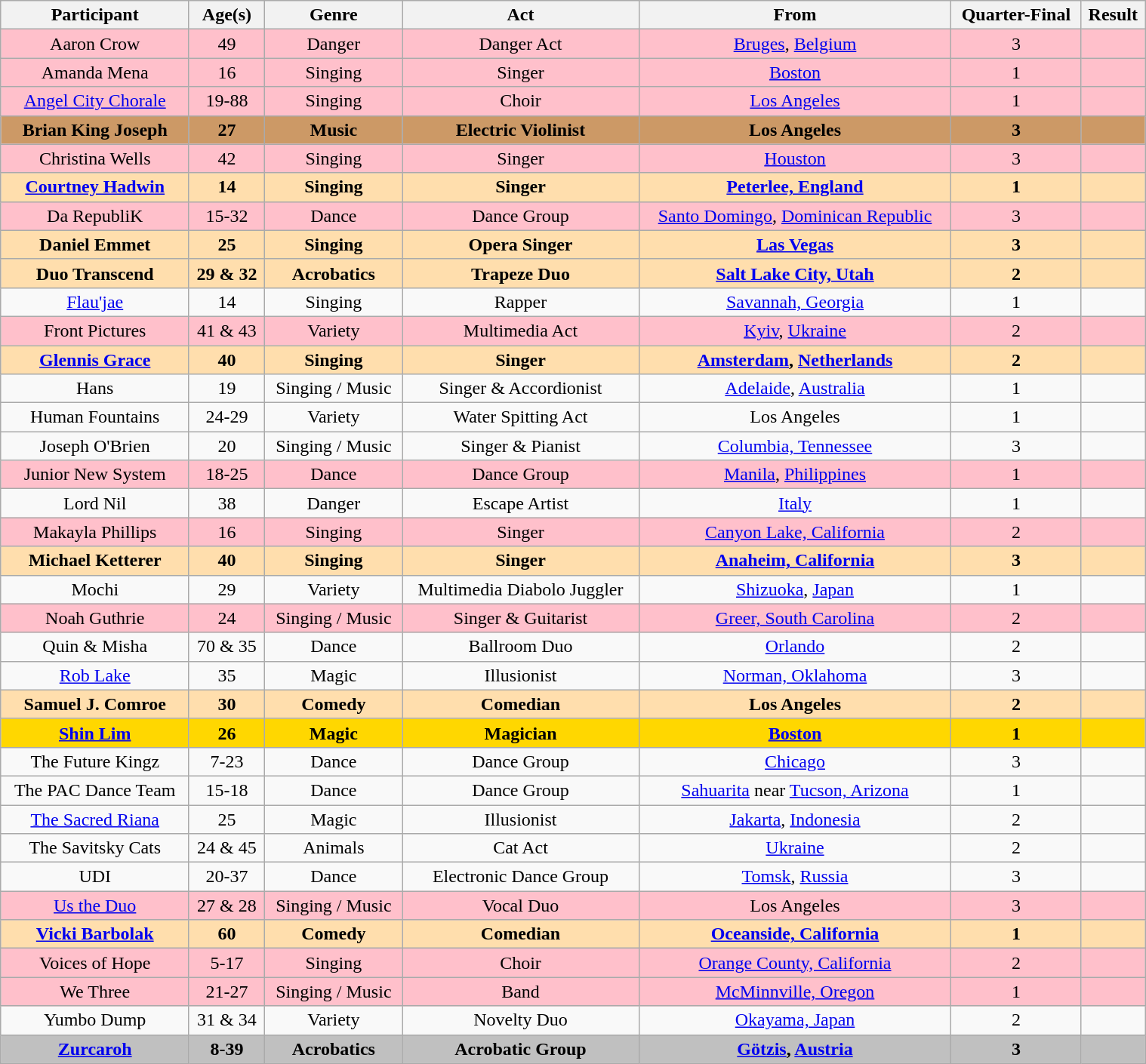<table class="wikitable sortable" style="margin-left: auto; margin-right: auto; border: none; width:80%; text-align:center;">
<tr valign="top">
<th>Participant</th>
<th class="unsortable">Age(s) </th>
<th>Genre</th>
<th class="unsortable">Act</th>
<th>From</th>
<th>Quarter-Final</th>
<th>Result</th>
</tr>
<tr style="background:pink;">
<td>Aaron Crow</td>
<td>49</td>
<td>Danger</td>
<td>Danger Act</td>
<td><a href='#'>Bruges</a>, <a href='#'>Belgium</a></td>
<td>3</td>
<td></td>
</tr>
<tr style="background:pink;">
<td>Amanda Mena </td>
<td>16</td>
<td>Singing</td>
<td>Singer</td>
<td><a href='#'>Boston</a></td>
<td>1</td>
<td></td>
</tr>
<tr style="background:pink;">
<td><a href='#'>Angel City Chorale</a> </td>
<td>19-88</td>
<td>Singing</td>
<td>Choir</td>
<td><a href='#'>Los Angeles</a></td>
<td>1</td>
<td></td>
</tr>
<tr style="background:#c96;">
<td><strong>Brian King Joseph</strong></td>
<td><strong>27</strong></td>
<td><strong>Music</strong></td>
<td><strong>Electric Violinist</strong></td>
<td><strong>Los Angeles</strong></td>
<td><strong>3</strong></td>
<td><strong></strong></td>
</tr>
<tr style="background:pink;">
<td>Christina Wells</td>
<td>42</td>
<td>Singing</td>
<td>Singer</td>
<td><a href='#'>Houston</a></td>
<td>3</td>
<td></td>
</tr>
<tr style="background:NavajoWhite">
<td><strong><a href='#'>Courtney Hadwin</a></strong> </td>
<td><strong>14</strong></td>
<td><strong>Singing</strong></td>
<td><strong>Singer</strong></td>
<td><strong><a href='#'>Peterlee, England</a></strong></td>
<td><strong>1</strong></td>
<td><strong></strong></td>
</tr>
<tr style="background:pink;">
<td>Da RepubliK</td>
<td>15-32</td>
<td>Dance</td>
<td>Dance Group</td>
<td><a href='#'>Santo Domingo</a>, <a href='#'>Dominican Republic</a></td>
<td>3</td>
<td></td>
</tr>
<tr style="color:black; background:NavajoWhite">
<td><strong>Daniel Emmet</strong> </td>
<td><strong>25</strong></td>
<td><strong>Singing</strong></td>
<td><strong>Opera Singer</strong></td>
<td><strong><a href='#'>Las Vegas</a></strong></td>
<td><strong>3</strong></td>
<td><strong></strong></td>
</tr>
<tr style="background:NavajoWhite">
<td><strong>Duo Transcend</strong></td>
<td><strong>29 & 32</strong></td>
<td><strong>Acrobatics</strong></td>
<td><strong>Trapeze Duo</strong></td>
<td><strong><a href='#'>Salt Lake City, Utah</a></strong></td>
<td><strong>2</strong></td>
<td><strong></strong></td>
</tr>
<tr>
<td><a href='#'>Flau'jae</a> </td>
<td>14</td>
<td>Singing</td>
<td>Rapper</td>
<td><a href='#'>Savannah, Georgia</a></td>
<td>1</td>
<td></td>
</tr>
<tr style="background:pink;">
<td>Front Pictures  </td>
<td>41 & 43</td>
<td>Variety</td>
<td>Multimedia Act</td>
<td><a href='#'>Kyiv</a>, <a href='#'>Ukraine</a></td>
<td>2</td>
<td></td>
</tr>
<tr style="background:NavajoWhite">
<td><strong><a href='#'>Glennis Grace</a></strong></td>
<td><strong>40</strong></td>
<td><strong>Singing</strong></td>
<td><strong>Singer</strong></td>
<td><strong><a href='#'>Amsterdam</a>, <a href='#'>Netherlands</a></strong></td>
<td><strong>2</strong></td>
<td><strong></strong></td>
</tr>
<tr>
<td>Hans</td>
<td>19</td>
<td>Singing / Music</td>
<td>Singer & Accordionist</td>
<td><a href='#'>Adelaide</a>, <a href='#'>Australia</a></td>
<td>1</td>
<td></td>
</tr>
<tr>
<td>Human Fountains </td>
<td>24-29</td>
<td>Variety</td>
<td>Water Spitting Act</td>
<td>Los Angeles</td>
<td>1</td>
<td></td>
</tr>
<tr>
<td>Joseph O'Brien</td>
<td>20</td>
<td>Singing / Music</td>
<td>Singer & Pianist</td>
<td><a href='#'>Columbia, Tennessee</a></td>
<td>3</td>
<td></td>
</tr>
<tr style="background:pink;">
<td>Junior New System</td>
<td>18-25</td>
<td>Dance</td>
<td>Dance Group</td>
<td><a href='#'>Manila</a>, <a href='#'>Philippines</a></td>
<td>1</td>
<td></td>
</tr>
<tr>
<td>Lord Nil</td>
<td>38</td>
<td>Danger</td>
<td>Escape Artist</td>
<td><a href='#'>Italy</a></td>
<td>1</td>
<td></td>
</tr>
<tr style="background:pink;">
<td>Makayla Phillips </td>
<td>16</td>
<td>Singing</td>
<td>Singer</td>
<td><a href='#'>Canyon Lake, California</a></td>
<td>2</td>
<td></td>
</tr>
<tr style="background:Navajowhite">
<td><strong>Michael Ketterer</strong> </td>
<td><strong>40</strong></td>
<td><strong>Singing</strong></td>
<td><strong>Singer</strong></td>
<td><strong><a href='#'>Anaheim, California</a></strong></td>
<td><strong>3</strong></td>
<td><strong></strong></td>
</tr>
<tr>
<td>Mochi</td>
<td>29</td>
<td>Variety</td>
<td>Multimedia Diabolo Juggler</td>
<td><a href='#'>Shizuoka</a>, <a href='#'>Japan</a></td>
<td>1</td>
<td></td>
</tr>
<tr style="background:pink;">
<td>Noah Guthrie</td>
<td>24</td>
<td>Singing / Music</td>
<td>Singer & Guitarist</td>
<td><a href='#'>Greer, South Carolina</a></td>
<td>2</td>
<td></td>
</tr>
<tr>
<td>Quin & Misha </td>
<td>70 & 35</td>
<td>Dance</td>
<td>Ballroom Duo</td>
<td><a href='#'>Orlando</a></td>
<td>2</td>
<td></td>
</tr>
<tr>
<td><a href='#'>Rob Lake</a></td>
<td>35</td>
<td>Magic</td>
<td>Illusionist</td>
<td><a href='#'>Norman, Oklahoma</a></td>
<td>3</td>
<td></td>
</tr>
<tr style="background:Navajowhite">
<td><strong>Samuel J. Comroe</strong></td>
<td><strong>30</strong></td>
<td><strong>Comedy</strong></td>
<td><strong>Comedian</strong></td>
<td><strong>Los Angeles</strong></td>
<td><strong>2</strong></td>
<td><strong></strong></td>
</tr>
<tr style="background:gold;">
<td><strong><a href='#'>Shin Lim</a></strong></td>
<td><strong>26</strong></td>
<td><strong>Magic</strong></td>
<td><strong>Magician</strong></td>
<td><strong><a href='#'>Boston</a></strong></td>
<td><strong>1</strong></td>
<td><strong></strong></td>
</tr>
<tr>
<td>The Future Kingz</td>
<td>7-23</td>
<td>Dance</td>
<td>Dance Group</td>
<td><a href='#'>Chicago</a></td>
<td>3</td>
<td></td>
</tr>
<tr>
<td>The PAC Dance Team</td>
<td>15-18</td>
<td>Dance</td>
<td>Dance Group</td>
<td><a href='#'>Sahuarita</a> near <a href='#'>Tucson, Arizona</a></td>
<td>1</td>
<td></td>
</tr>
<tr>
<td><a href='#'>The Sacred Riana</a></td>
<td>25</td>
<td>Magic</td>
<td>Illusionist</td>
<td><a href='#'>Jakarta</a>, <a href='#'>Indonesia</a></td>
<td>2</td>
<td></td>
</tr>
<tr>
<td>The Savitsky Cats</td>
<td>24 & 45</td>
<td>Animals</td>
<td>Cat Act</td>
<td><a href='#'>Ukraine</a></td>
<td>2</td>
<td></td>
</tr>
<tr>
<td>UDI</td>
<td>20-37</td>
<td>Dance</td>
<td>Electronic Dance Group</td>
<td><a href='#'>Tomsk</a>, <a href='#'>Russia</a></td>
<td>3</td>
<td></td>
</tr>
<tr style="background:pink;">
<td><a href='#'>Us the Duo</a></td>
<td>27 & 28</td>
<td>Singing / Music</td>
<td>Vocal Duo</td>
<td>Los Angeles</td>
<td>3</td>
<td></td>
</tr>
<tr style="background:Navajowhite">
<td><strong><a href='#'>Vicki Barbolak</a></strong></td>
<td><strong>60</strong></td>
<td><strong>Comedy</strong></td>
<td><strong>Comedian</strong></td>
<td><strong><a href='#'>Oceanside, California</a></strong></td>
<td><strong>1</strong></td>
<td><strong></strong></td>
</tr>
<tr style="background:pink;">
<td>Voices of Hope  </td>
<td>5-17</td>
<td>Singing</td>
<td>Choir</td>
<td><a href='#'>Orange County, California</a></td>
<td>2</td>
<td></td>
</tr>
<tr style="background:pink;">
<td>We Three</td>
<td>21-27</td>
<td>Singing / Music</td>
<td>Band</td>
<td><a href='#'>McMinnville, Oregon</a></td>
<td>1</td>
<td></td>
</tr>
<tr>
<td>Yumbo Dump</td>
<td>31 & 34</td>
<td>Variety</td>
<td>Novelty Duo</td>
<td><a href='#'>Okayama, Japan</a></td>
<td>2</td>
<td></td>
</tr>
<tr style="background:Silver;">
<td><strong><a href='#'>Zurcaroh</a></strong> </td>
<td><strong>8-39</strong></td>
<td><strong>Acrobatics</strong></td>
<td><strong>Acrobatic Group</strong></td>
<td><strong><a href='#'>Götzis</a>, <a href='#'>Austria</a></strong></td>
<td><strong>3</strong></td>
<td><strong></strong></td>
</tr>
</table>
